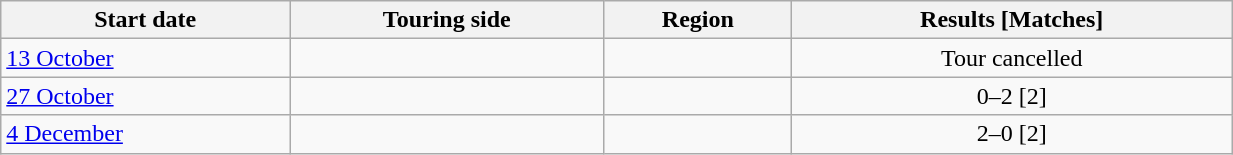<table class="wikitable unsortable" style="white-space:nowrap" width=65%>
<tr>
<th style="text-align:center;">Start date</th>
<th style="text-align:center;">Touring side</th>
<th style="text-align:center;">Region</th>
<th style="text-align:center;">Results [Matches]</th>
</tr>
<tr>
<td><a href='#'>13 October</a></td>
<td></td>
<td></td>
<td style="text-align:center;">Tour cancelled</td>
</tr>
<tr>
<td><a href='#'>27 October</a></td>
<td></td>
<td></td>
<td style="text-align:center;">0–2 [2]</td>
</tr>
<tr>
<td><a href='#'>4 December</a></td>
<td></td>
<td></td>
<td style="text-align:center;">2–0 [2]</td>
</tr>
</table>
